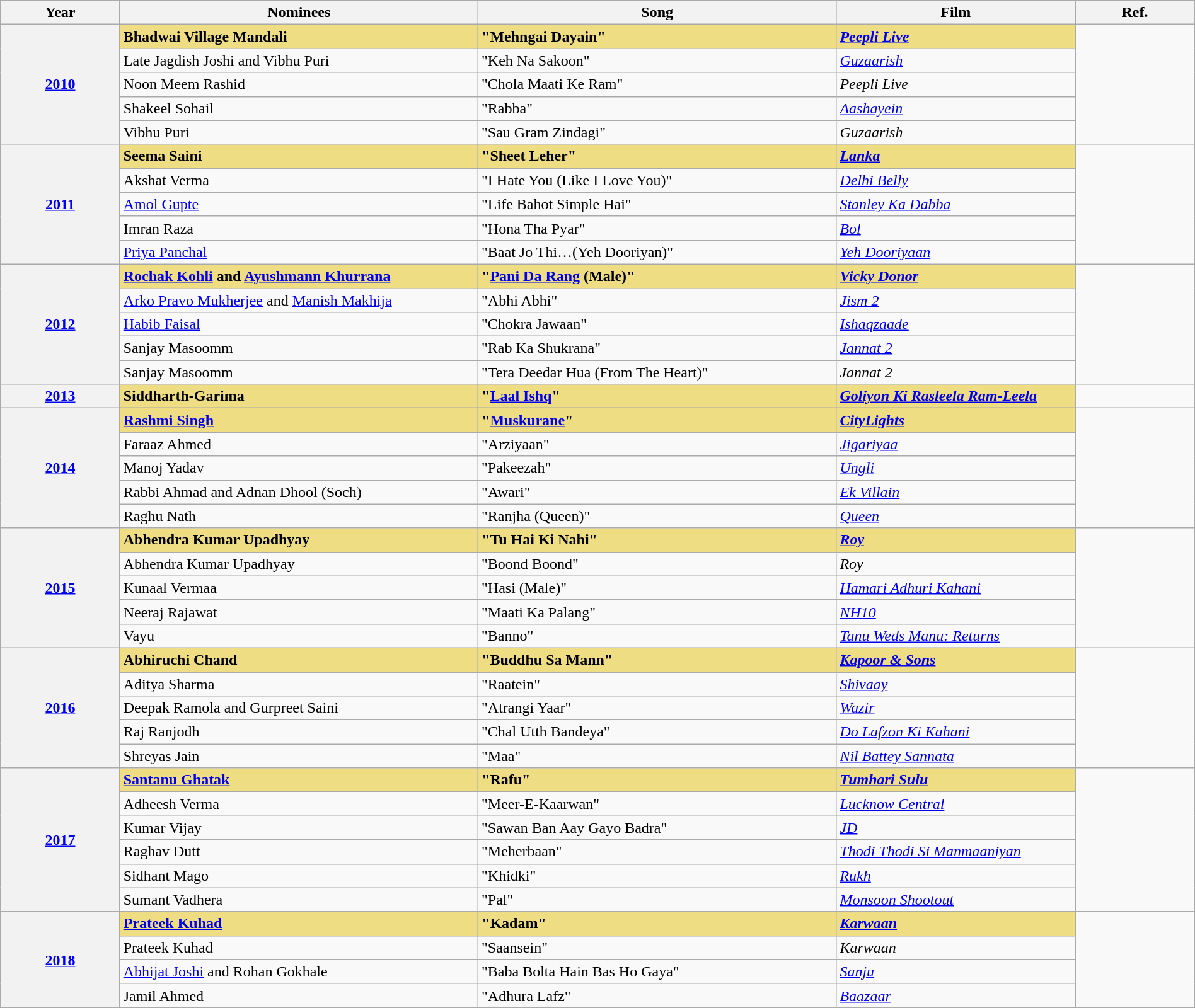<table class="wikitable" style="width:100%">
<tr bgcolor="#bebebe">
<th style="width:10%">Year</th>
<th style="width:30%">Nominees</th>
<th style="width:30%">Song</th>
<th style="width:20%">Film</th>
<th style="width:10%">Ref.</th>
</tr>
<tr>
<th scope="row" rowspan="5" style="text-align:center"><strong><a href='#'>2010<br></a></strong></th>
<td style="background:#EEDD82"><strong>Bhadwai Village Mandali</strong></td>
<td style="background:#EEDD82"><strong>"Mehngai Dayain"</strong></td>
<td style="background:#EEDD82"><strong><em><a href='#'>Peepli Live</a></em></strong></td>
<td rowspan="5" style="text-align:center"></td>
</tr>
<tr>
<td>Late Jagdish Joshi and Vibhu Puri</td>
<td>"Keh Na Sakoon"</td>
<td><em><a href='#'>Guzaarish</a></em></td>
</tr>
<tr>
<td>Noon Meem Rashid</td>
<td>"Chola Maati Ke Ram"</td>
<td><em>Peepli Live</em></td>
</tr>
<tr>
<td>Shakeel Sohail</td>
<td>"Rabba"</td>
<td><em><a href='#'>Aashayein</a></em></td>
</tr>
<tr>
<td>Vibhu Puri</td>
<td>"Sau Gram Zindagi"</td>
<td><em>Guzaarish</em></td>
</tr>
<tr>
<th scope="row" rowspan="5" style="text-align:center"><strong><a href='#'>2011<br></a></strong></th>
<td style="background:#EEDD82"><strong>Seema Saini</strong></td>
<td style="background:#EEDD82"><strong>"Sheet Leher"</strong></td>
<td style="background:#EEDD82"><strong><em><a href='#'>Lanka</a></em></strong></td>
<td rowspan="5" style="text-align:center"></td>
</tr>
<tr>
<td>Akshat Verma</td>
<td>"I Hate You (Like I Love You)"</td>
<td><em><a href='#'>Delhi Belly</a></em></td>
</tr>
<tr>
<td><a href='#'>Amol Gupte</a></td>
<td>"Life Bahot Simple Hai"</td>
<td><em><a href='#'>Stanley Ka Dabba</a></em></td>
</tr>
<tr>
<td>Imran Raza</td>
<td>"Hona Tha Pyar"</td>
<td><em><a href='#'>Bol</a></em></td>
</tr>
<tr>
<td><a href='#'>Priya Panchal</a></td>
<td>"Baat Jo Thi…(Yeh Dooriyan)"</td>
<td><em><a href='#'>Yeh Dooriyaan</a></em></td>
</tr>
<tr>
<th scope="row" rowspan="5" style="text-align:center"><strong><a href='#'>2012<br></a></strong></th>
<td style="background:#EEDD82"><strong><a href='#'>Rochak Kohli</a> and <a href='#'>Ayushmann Khurrana</a></strong></td>
<td style="background:#EEDD82"><strong>"<a href='#'>Pani Da Rang</a> (Male)"</strong></td>
<td style="background:#EEDD82"><strong><em><a href='#'>Vicky Donor</a></em></strong></td>
<td rowspan="5" style="text-align:center"></td>
</tr>
<tr>
<td><a href='#'>Arko Pravo Mukherjee</a> and <a href='#'>Manish Makhija</a></td>
<td>"Abhi Abhi"</td>
<td><em><a href='#'>Jism 2</a></em></td>
</tr>
<tr>
<td><a href='#'>Habib Faisal</a></td>
<td>"Chokra Jawaan"</td>
<td><em><a href='#'>Ishaqzaade</a></em></td>
</tr>
<tr>
<td>Sanjay Masoomm</td>
<td>"Rab Ka Shukrana"</td>
<td><em><a href='#'>Jannat 2</a></em></td>
</tr>
<tr>
<td>Sanjay Masoomm</td>
<td>"Tera Deedar Hua (From The Heart)"</td>
<td><em>Jannat 2</em></td>
</tr>
<tr>
<th scope="row" style="text-align:center"><strong><a href='#'>2013<br></a></strong></th>
<td style="background:#EEDD82"><strong>Siddharth-Garima</strong></td>
<td style="background:#EEDD82"><strong>"<a href='#'>Laal Ishq</a>"</strong></td>
<td style="background:#EEDD82"><strong><em><a href='#'>Goliyon Ki Rasleela Ram-Leela</a></em></strong></td>
<td style="text-align:center"></td>
</tr>
<tr>
<th scope="row" rowspan="5" style="text-align:center"><strong><a href='#'>2014<br></a></strong></th>
<td style="background:#EEDD82"><strong><a href='#'>Rashmi Singh</a></strong></td>
<td style="background:#EEDD82"><strong>"<a href='#'>Muskurane</a>"</strong></td>
<td style="background:#EEDD82"><strong><em><a href='#'>CityLights</a></em></strong></td>
<td rowspan="5" style="text-align:center"></td>
</tr>
<tr>
<td>Faraaz Ahmed</td>
<td>"Arziyaan"</td>
<td><em><a href='#'>Jigariyaa</a></em></td>
</tr>
<tr>
<td>Manoj Yadav</td>
<td>"Pakeezah"</td>
<td><em><a href='#'>Ungli</a></em></td>
</tr>
<tr>
<td>Rabbi Ahmad and Adnan Dhool (Soch)</td>
<td>"Awari"</td>
<td><em><a href='#'>Ek Villain</a></em></td>
</tr>
<tr>
<td>Raghu Nath</td>
<td>"Ranjha (Queen)"</td>
<td><em><a href='#'>Queen</a></em></td>
</tr>
<tr>
<th scope="row" rowspan="5" style="text-align:center"><strong><a href='#'>2015<br></a></strong></th>
<td style="background:#EEDD82"><strong>Abhendra Kumar Upadhyay</strong></td>
<td style="background:#EEDD82"><strong>"Tu Hai Ki Nahi"</strong></td>
<td style="background:#EEDD82"><strong><em><a href='#'>Roy</a></em></strong></td>
<td rowspan="5" style="text-align:center"></td>
</tr>
<tr>
<td>Abhendra Kumar Upadhyay</td>
<td>"Boond Boond"</td>
<td><em>Roy</em></td>
</tr>
<tr>
<td>Kunaal Vermaa</td>
<td>"Hasi (Male)"</td>
<td><em><a href='#'>Hamari Adhuri Kahani</a></em></td>
</tr>
<tr>
<td>Neeraj Rajawat</td>
<td>"Maati Ka Palang"</td>
<td><em><a href='#'>NH10</a></em></td>
</tr>
<tr>
<td>Vayu</td>
<td>"Banno"</td>
<td><em><a href='#'>Tanu Weds Manu: Returns</a></em></td>
</tr>
<tr>
<th scope="row" rowspan="5" style="text-align:center"><strong><a href='#'>2016<br></a></strong></th>
<td style="background:#EEDD82"><strong>Abhiruchi Chand</strong></td>
<td style="background:#EEDD82"><strong>"Buddhu Sa Mann"</strong></td>
<td style="background:#EEDD82"><strong><em><a href='#'>Kapoor & Sons</a></em></strong></td>
<td rowspan="5" style="text-align:center"></td>
</tr>
<tr>
<td>Aditya Sharma</td>
<td>"Raatein"</td>
<td><em><a href='#'>Shivaay</a></em></td>
</tr>
<tr>
<td>Deepak Ramola and Gurpreet Saini</td>
<td>"Atrangi Yaar"</td>
<td><em><a href='#'>Wazir</a></em></td>
</tr>
<tr>
<td>Raj Ranjodh</td>
<td>"Chal Utth Bandeya"</td>
<td><em><a href='#'>Do Lafzon Ki Kahani</a></em></td>
</tr>
<tr>
<td>Shreyas Jain</td>
<td>"Maa"</td>
<td><em><a href='#'>Nil Battey Sannata</a></em></td>
</tr>
<tr>
<th scope="row" rowspan="6" style="text-align:center"><strong><a href='#'>2017<br></a></strong></th>
<td style="background:#EEDD82"><strong><a href='#'>Santanu Ghatak</a></strong></td>
<td style="background:#EEDD82"><strong>"Rafu"</strong></td>
<td style="background:#EEDD82"><strong><em><a href='#'>Tumhari Sulu</a></em></strong></td>
<td rowspan="6" style="text-align:center"></td>
</tr>
<tr>
<td>Adheesh Verma</td>
<td>"Meer-E-Kaarwan"</td>
<td><em><a href='#'>Lucknow Central</a></em></td>
</tr>
<tr>
<td>Kumar Vijay</td>
<td>"Sawan Ban Aay Gayo Badra"</td>
<td><em><a href='#'>JD</a></em></td>
</tr>
<tr>
<td>Raghav Dutt</td>
<td>"Meherbaan"</td>
<td><em><a href='#'>Thodi Thodi Si Manmaaniyan</a></em></td>
</tr>
<tr>
<td>Sidhant Mago</td>
<td>"Khidki"</td>
<td><em><a href='#'>Rukh</a></em></td>
</tr>
<tr>
<td>Sumant Vadhera</td>
<td>"Pal"</td>
<td><em><a href='#'>Monsoon Shootout</a></em></td>
</tr>
<tr>
<th scope="row" rowspan=4"" style="text-align:center"><strong><a href='#'>2018<br></a></strong></th>
<td style="background:#EEDD82"><strong><a href='#'>Prateek Kuhad</a></strong></td>
<td style="background:#EEDD82"><strong>"Kadam"</strong></td>
<td style="background:#EEDD82"><strong><em><a href='#'>Karwaan</a></em></strong></td>
<td rowspan="7" style="text-align:center"></td>
</tr>
<tr>
<td>Prateek Kuhad</td>
<td>"Saansein"</td>
<td><em>Karwaan</em></td>
</tr>
<tr>
<td><a href='#'>Abhijat Joshi</a> and Rohan Gokhale</td>
<td>"Baba Bolta Hain Bas Ho Gaya"</td>
<td><em><a href='#'>Sanju</a></em></td>
</tr>
<tr>
<td>Jamil Ahmed</td>
<td>"Adhura Lafz"</td>
<td><em><a href='#'>Baazaar</a></em></td>
</tr>
</table>
